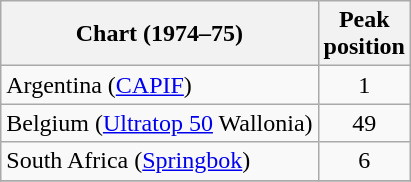<table class="wikitable">
<tr>
<th align="left">Chart (1974–75)</th>
<th align="left">Peak<br>position</th>
</tr>
<tr>
<td>Argentina (<a href='#'>CAPIF</a>)</td>
<td align="center">1</td>
</tr>
<tr>
<td>Belgium (<a href='#'>Ultratop 50</a> Wallonia)</td>
<td align="center">49</td>
</tr>
<tr>
<td>South Africa (<a href='#'>Springbok</a>)</td>
<td align="center">6</td>
</tr>
<tr>
</tr>
</table>
